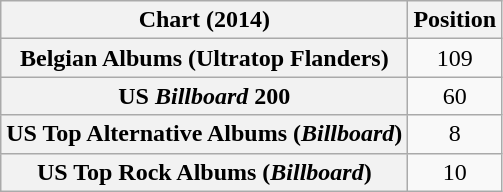<table class="wikitable sortable plainrowheaders" style="text-align:center">
<tr>
<th scope="col">Chart (2014)</th>
<th scope="col">Position</th>
</tr>
<tr>
<th scope="row">Belgian Albums (Ultratop Flanders)</th>
<td>109</td>
</tr>
<tr>
<th scope="row">US <em>Billboard</em> 200</th>
<td>60</td>
</tr>
<tr>
<th scope="row">US Top Alternative Albums (<em>Billboard</em>)</th>
<td>8</td>
</tr>
<tr>
<th scope="row">US Top Rock Albums (<em>Billboard</em>)</th>
<td>10</td>
</tr>
</table>
